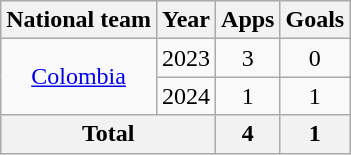<table class=wikitable style=text-align:center>
<tr>
<th>National team</th>
<th>Year</th>
<th>Apps</th>
<th>Goals</th>
</tr>
<tr>
<td rowspan="2"><a href='#'>Colombia</a></td>
<td>2023</td>
<td>3</td>
<td>0</td>
</tr>
<tr>
<td>2024</td>
<td>1</td>
<td>1</td>
</tr>
<tr>
<th colspan="2">Total</th>
<th>4</th>
<th>1</th>
</tr>
</table>
